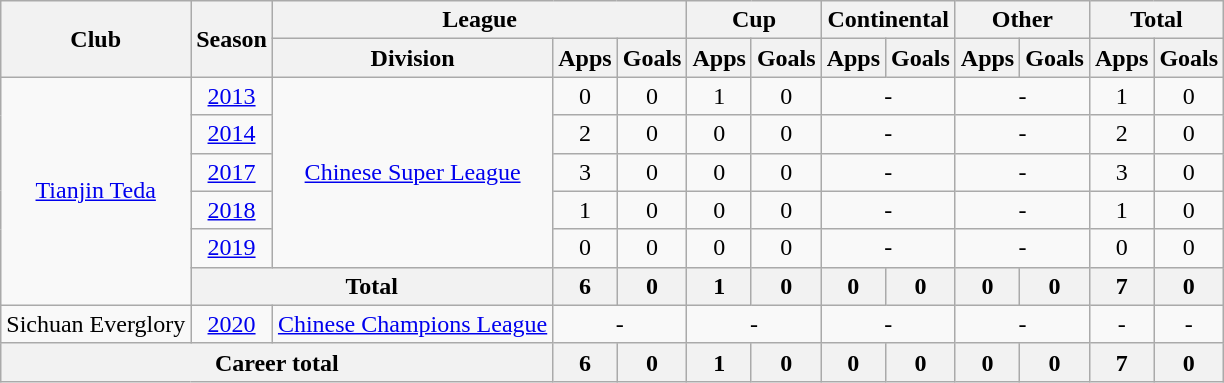<table class="wikitable" style="text-align: center">
<tr>
<th rowspan="2">Club</th>
<th rowspan="2">Season</th>
<th colspan="3">League</th>
<th colspan="2">Cup</th>
<th colspan="2">Continental</th>
<th colspan="2">Other</th>
<th colspan="2">Total</th>
</tr>
<tr>
<th>Division</th>
<th>Apps</th>
<th>Goals</th>
<th>Apps</th>
<th>Goals</th>
<th>Apps</th>
<th>Goals</th>
<th>Apps</th>
<th>Goals</th>
<th>Apps</th>
<th>Goals</th>
</tr>
<tr>
<td rowspan=6><a href='#'>Tianjin Teda</a></td>
<td><a href='#'>2013</a></td>
<td rowspan=5><a href='#'>Chinese Super League</a></td>
<td>0</td>
<td>0</td>
<td>1</td>
<td>0</td>
<td colspan="2">-</td>
<td colspan="2">-</td>
<td>1</td>
<td>0</td>
</tr>
<tr>
<td><a href='#'>2014</a></td>
<td>2</td>
<td>0</td>
<td>0</td>
<td>0</td>
<td colspan="2">-</td>
<td colspan="2">-</td>
<td>2</td>
<td>0</td>
</tr>
<tr>
<td><a href='#'>2017</a></td>
<td>3</td>
<td>0</td>
<td>0</td>
<td>0</td>
<td colspan="2">-</td>
<td colspan="2">-</td>
<td>3</td>
<td>0</td>
</tr>
<tr>
<td><a href='#'>2018</a></td>
<td>1</td>
<td>0</td>
<td>0</td>
<td>0</td>
<td colspan="2">-</td>
<td colspan="2">-</td>
<td>1</td>
<td>0</td>
</tr>
<tr>
<td><a href='#'>2019</a></td>
<td>0</td>
<td>0</td>
<td>0</td>
<td>0</td>
<td colspan="2">-</td>
<td colspan="2">-</td>
<td>0</td>
<td>0</td>
</tr>
<tr>
<th colspan=2>Total</th>
<th>6</th>
<th>0</th>
<th>1</th>
<th>0</th>
<th>0</th>
<th>0</th>
<th>0</th>
<th>0</th>
<th>7</th>
<th>0</th>
</tr>
<tr>
<td>Sichuan Everglory</td>
<td><a href='#'>2020</a></td>
<td><a href='#'>Chinese Champions League</a></td>
<td colspan="2">-</td>
<td colspan="2">-</td>
<td colspan="2">-</td>
<td colspan="2">-</td>
<td>-</td>
<td>-</td>
</tr>
<tr>
<th colspan=3>Career total</th>
<th>6</th>
<th>0</th>
<th>1</th>
<th>0</th>
<th>0</th>
<th>0</th>
<th>0</th>
<th>0</th>
<th>7</th>
<th>0</th>
</tr>
</table>
